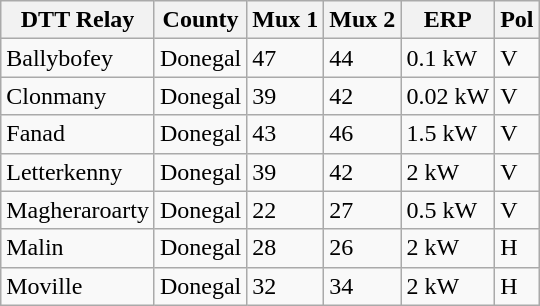<table class="wikitable sortable">
<tr>
<th>DTT Relay</th>
<th>County</th>
<th>Mux 1</th>
<th>Mux 2</th>
<th>ERP</th>
<th>Pol</th>
</tr>
<tr>
<td>Ballybofey</td>
<td>Donegal</td>
<td>47</td>
<td>44</td>
<td>0.1 kW</td>
<td>V</td>
</tr>
<tr>
<td>Clonmany</td>
<td>Donegal</td>
<td>39</td>
<td>42</td>
<td>0.02 kW</td>
<td>V</td>
</tr>
<tr>
<td>Fanad</td>
<td>Donegal</td>
<td>43</td>
<td>46</td>
<td>1.5 kW</td>
<td>V</td>
</tr>
<tr>
<td>Letterkenny</td>
<td>Donegal</td>
<td>39</td>
<td>42</td>
<td>2 kW</td>
<td>V</td>
</tr>
<tr>
<td>Magheraroarty</td>
<td>Donegal</td>
<td>22</td>
<td>27</td>
<td>0.5 kW</td>
<td>V</td>
</tr>
<tr>
<td>Malin</td>
<td>Donegal</td>
<td>28</td>
<td>26</td>
<td>2 kW</td>
<td>H</td>
</tr>
<tr>
<td>Moville</td>
<td>Donegal</td>
<td>32</td>
<td>34</td>
<td>2 kW</td>
<td>H</td>
</tr>
</table>
